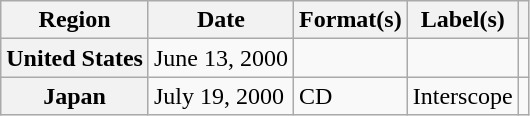<table class="wikitable plainrowheaders">
<tr>
<th scope="col">Region</th>
<th scope="col">Date</th>
<th scope="col">Format(s)</th>
<th scope="col">Label(s)</th>
<th scope="col"></th>
</tr>
<tr>
<th scope="row">United States</th>
<td>June 13, 2000</td>
<td></td>
<td></td>
<td></td>
</tr>
<tr>
<th scope="row">Japan</th>
<td>July 19, 2000</td>
<td>CD</td>
<td>Interscope</td>
<td></td>
</tr>
</table>
